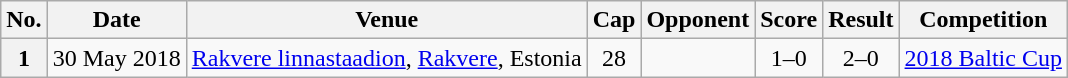<table class="wikitable sortable plainrowheaders">
<tr>
<th scope=col>No.</th>
<th scope=col data-sort-type=date>Date</th>
<th scope=col>Venue</th>
<th scope=col>Cap</th>
<th scope=col>Opponent</th>
<th scope=col>Score</th>
<th scope=col>Result</th>
<th scope=col>Competition</th>
</tr>
<tr>
<th scope=row>1</th>
<td>30 May 2018</td>
<td><a href='#'>Rakvere linnastaadion</a>, <a href='#'>Rakvere</a>, Estonia</td>
<td align=center>28</td>
<td></td>
<td align=center>1–0</td>
<td align=center>2–0</td>
<td><a href='#'>2018 Baltic Cup</a></td>
</tr>
</table>
